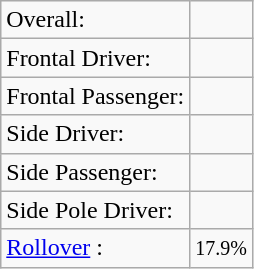<table class="wikitable">
<tr>
<td>Overall:</td>
<td></td>
</tr>
<tr>
<td>Frontal Driver:</td>
<td></td>
</tr>
<tr>
<td>Frontal Passenger:</td>
<td></td>
</tr>
<tr>
<td>Side Driver:</td>
<td></td>
</tr>
<tr>
<td>Side Passenger:</td>
<td></td>
</tr>
<tr>
<td>Side Pole Driver:</td>
<td></td>
</tr>
<tr>
<td><a href='#'>Rollover</a> :</td>
<td> <small>17.9%</small></td>
</tr>
</table>
